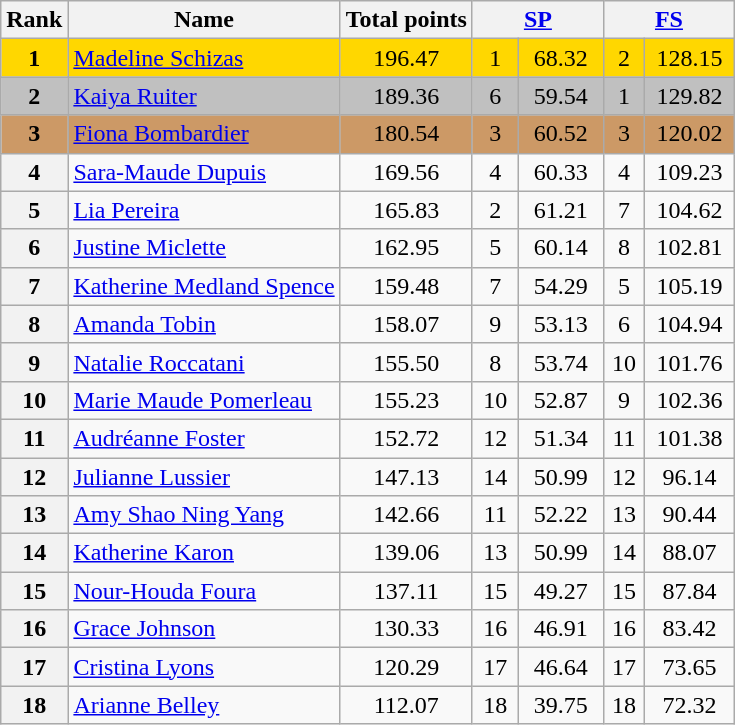<table class="wikitable sortable">
<tr>
<th>Rank</th>
<th>Name</th>
<th>Total points</th>
<th colspan="2" width="80px"><a href='#'>SP</a></th>
<th colspan="2" width="80px"><a href='#'>FS</a></th>
</tr>
<tr bgcolor="gold">
<td align="center"><strong>1</strong></td>
<td><a href='#'>Madeline Schizas</a></td>
<td align="center">196.47</td>
<td align="center">1</td>
<td align="center">68.32</td>
<td align="center">2</td>
<td align="center">128.15</td>
</tr>
<tr bgcolor="silver">
<td align="center"><strong>2</strong></td>
<td><a href='#'>Kaiya Ruiter</a></td>
<td align="center">189.36</td>
<td align="center">6</td>
<td align="center">59.54</td>
<td align="center">1</td>
<td align="center">129.82</td>
</tr>
<tr bgcolor="cc9966">
<td align="center"><strong>3</strong></td>
<td><a href='#'>Fiona Bombardier</a></td>
<td align="center">180.54</td>
<td align="center">3</td>
<td align="center">60.52</td>
<td align="center">3</td>
<td align="center">120.02</td>
</tr>
<tr>
<th>4</th>
<td><a href='#'>Sara-Maude Dupuis</a></td>
<td align="center">169.56</td>
<td align="center">4</td>
<td align="center">60.33</td>
<td align="center">4</td>
<td align="center">109.23</td>
</tr>
<tr>
<th>5</th>
<td><a href='#'>Lia Pereira</a></td>
<td align="center">165.83</td>
<td align="center">2</td>
<td align="center">61.21</td>
<td align="center">7</td>
<td align="center">104.62</td>
</tr>
<tr>
<th>6</th>
<td><a href='#'>Justine Miclette</a></td>
<td align="center">162.95</td>
<td align="center">5</td>
<td align="center">60.14</td>
<td align="center">8</td>
<td align="center">102.81</td>
</tr>
<tr>
<th>7</th>
<td><a href='#'>Katherine Medland Spence</a></td>
<td align="center">159.48</td>
<td align="center">7</td>
<td align="center">54.29</td>
<td align="center">5</td>
<td align="center">105.19</td>
</tr>
<tr>
<th>8</th>
<td><a href='#'>Amanda Tobin</a></td>
<td align="center">158.07</td>
<td align="center">9</td>
<td align="center">53.13</td>
<td align="center">6</td>
<td align="center">104.94</td>
</tr>
<tr>
<th>9</th>
<td><a href='#'>Natalie Roccatani</a></td>
<td align="center">155.50</td>
<td align="center">8</td>
<td align="center">53.74</td>
<td align="center">10</td>
<td align="center">101.76</td>
</tr>
<tr>
<th>10</th>
<td><a href='#'>Marie Maude Pomerleau</a></td>
<td align="center">155.23</td>
<td align="center">10</td>
<td align="center">52.87</td>
<td align="center">9</td>
<td align="center">102.36</td>
</tr>
<tr>
<th>11</th>
<td><a href='#'>Audréanne Foster</a></td>
<td align="center">152.72</td>
<td align="center">12</td>
<td align="center">51.34</td>
<td align="center">11</td>
<td align="center">101.38</td>
</tr>
<tr>
<th>12</th>
<td><a href='#'>Julianne Lussier</a></td>
<td align="center">147.13</td>
<td align="center">14</td>
<td align="center">50.99</td>
<td align="center">12</td>
<td align="center">96.14</td>
</tr>
<tr>
<th>13</th>
<td><a href='#'>Amy Shao Ning Yang</a></td>
<td align="center">142.66</td>
<td align="center">11</td>
<td align="center">52.22</td>
<td align="center">13</td>
<td align="center">90.44</td>
</tr>
<tr>
<th>14</th>
<td><a href='#'>Katherine Karon</a></td>
<td align="center">139.06</td>
<td align="center">13</td>
<td align="center">50.99</td>
<td align="center">14</td>
<td align="center">88.07</td>
</tr>
<tr>
<th>15</th>
<td><a href='#'>Nour-Houda Foura</a></td>
<td align="center">137.11</td>
<td align="center">15</td>
<td align="center">49.27</td>
<td align="center">15</td>
<td align="center">87.84</td>
</tr>
<tr>
<th>16</th>
<td><a href='#'>Grace Johnson</a></td>
<td align="center">130.33</td>
<td align="center">16</td>
<td align="center">46.91</td>
<td align="center">16</td>
<td align="center">83.42</td>
</tr>
<tr>
<th>17</th>
<td><a href='#'>Cristina Lyons</a></td>
<td align="center">120.29</td>
<td align="center">17</td>
<td align="center">46.64</td>
<td align="center">17</td>
<td align="center">73.65</td>
</tr>
<tr>
<th>18</th>
<td><a href='#'>Arianne Belley</a></td>
<td align="center">112.07</td>
<td align="center">18</td>
<td align="center">39.75</td>
<td align="center">18</td>
<td align="center">72.32</td>
</tr>
</table>
